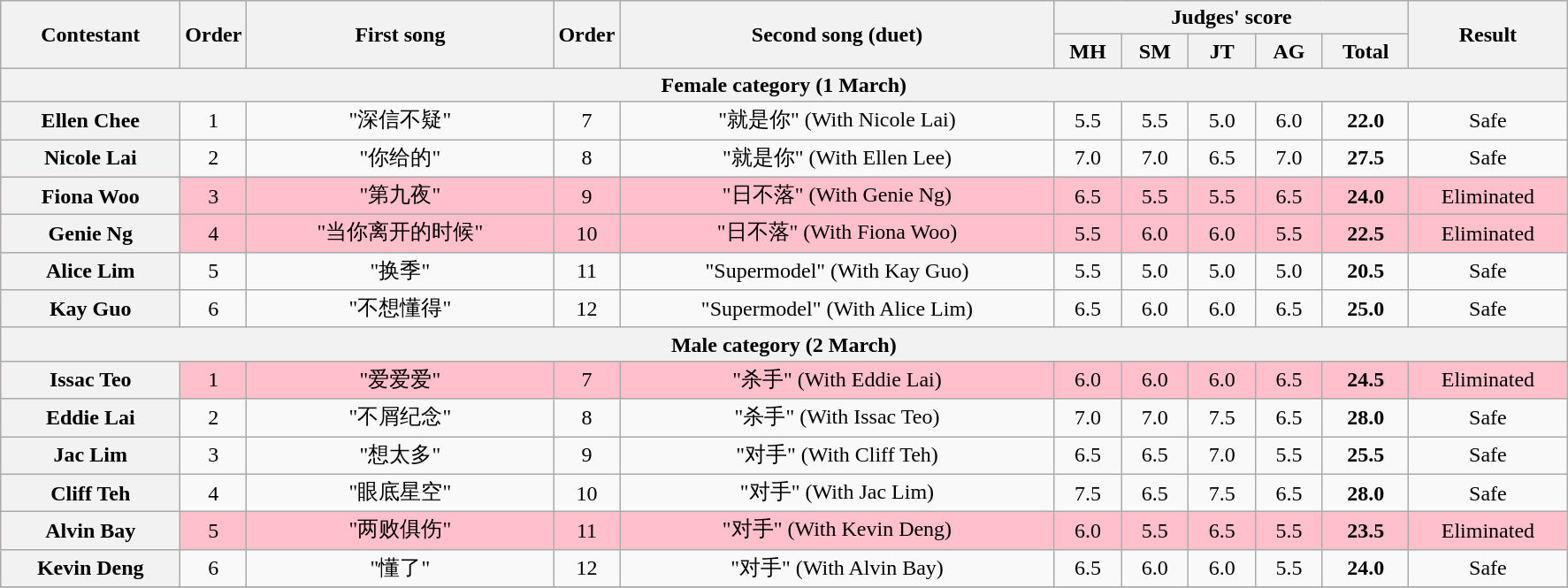<table class="wikitable plainrowheaders" style="text-align:center;">
<tr>
<th rowspan=2 scope="col" style="width:8em;">Contestant</th>
<th rowspan=2 scope="col">Order</th>
<th rowspan=2 scope="col" style="width:14em;">First song</th>
<th rowspan=2 scope="col">Order</th>
<th rowspan=2 scope="col" style="width:20em;">Second song (duet)</th>
<th colspan=5 scope="col">Judges' score</th>
<th rowspan=2 scope="col" style="width:7em;">Result</th>
</tr>
<tr>
<th style="width:2.7em;">MH</th>
<th style="width:2.7em;">SM</th>
<th style="width:2.7em;">JT</th>
<th style="width:2.7em;">AG</th>
<th style="width:3.6em;">Total</th>
</tr>
<tr>
<th colspan=11>Female category (1 March)</th>
</tr>
<tr>
<th scope="row">Ellen Chee</th>
<td>1</td>
<td>"深信不疑"</td>
<td>7</td>
<td>"就是你" (With Nicole Lai)</td>
<td>5.5</td>
<td>5.5</td>
<td>5.0</td>
<td>6.0</td>
<td><strong>22.0</strong></td>
<td>Safe</td>
</tr>
<tr>
<th scope="row">Nicole Lai</th>
<td>2</td>
<td>"你给的"</td>
<td>8</td>
<td>"就是你" (With Ellen Lee)</td>
<td>7.0</td>
<td>7.0</td>
<td>6.5</td>
<td>7.0</td>
<td><strong>27.5</strong></td>
<td>Safe</td>
</tr>
<tr style="background:pink;">
<th scope="row">Fiona Woo</th>
<td>3</td>
<td>"第九夜"</td>
<td>9</td>
<td>"日不落" (With Genie Ng)</td>
<td>6.5</td>
<td>5.5</td>
<td>5.5</td>
<td>6.5</td>
<td><strong>24.0</strong></td>
<td>Eliminated</td>
</tr>
<tr style="background:pink;">
<th scope="row">Genie Ng</th>
<td>4</td>
<td>"当你离开的时候"</td>
<td>10</td>
<td>"日不落" (With Fiona Woo)</td>
<td>5.5</td>
<td>6.0</td>
<td>6.0</td>
<td>5.5</td>
<td><strong>22.5</strong></td>
<td>Eliminated</td>
</tr>
<tr>
<th scope="row">Alice Lim</th>
<td>5</td>
<td>"换季"</td>
<td>11</td>
<td>"Supermodel" (With Kay Guo)</td>
<td>5.5</td>
<td>5.0</td>
<td>5.0</td>
<td>5.0</td>
<td><strong>20.5</strong></td>
<td>Safe</td>
</tr>
<tr>
<th scope="row">Kay Guo</th>
<td>6</td>
<td>"不想懂得"</td>
<td>12</td>
<td>"Supermodel" (With Alice Lim)</td>
<td>6.5</td>
<td>6.0</td>
<td>6.0</td>
<td>6.5</td>
<td><strong> 25.0</strong></td>
<td>Safe</td>
</tr>
<tr>
<th colspan=11>Male category (2 March)</th>
</tr>
<tr style="background:pink;">
<th scope="row">Issac Teo</th>
<td>1</td>
<td>"爱爱爱"</td>
<td>7</td>
<td>"杀手" (With Eddie Lai)</td>
<td>6.0</td>
<td>6.0</td>
<td>6.0</td>
<td>6.5</td>
<td><strong>24.5</strong></td>
<td>Eliminated</td>
</tr>
<tr>
<th scope="row">Eddie Lai</th>
<td>2</td>
<td>"不屑纪念"</td>
<td>8</td>
<td>"杀手" (With Issac Teo)</td>
<td>7.0</td>
<td>7.0</td>
<td>7.5</td>
<td>6.5</td>
<td><strong>28.0</strong></td>
<td>Safe</td>
</tr>
<tr>
<th scope="row">Jac Lim</th>
<td>3</td>
<td>"想太多"</td>
<td>9</td>
<td>"对手" (With Cliff Teh)</td>
<td>6.5</td>
<td>6.5</td>
<td>7.0</td>
<td>5.5</td>
<td><strong>25.5</strong></td>
<td>Safe</td>
</tr>
<tr>
<th scope="row">Cliff Teh</th>
<td>4</td>
<td>"眼底星空"</td>
<td>10</td>
<td>"对手" (With Jac Lim)</td>
<td>7.5</td>
<td>6.5</td>
<td>7.5</td>
<td>6.5</td>
<td><strong>28.0</strong></td>
<td>Safe</td>
</tr>
<tr style="background:pink;">
<th scope="row">Alvin Bay</th>
<td>5</td>
<td>"两败俱伤"</td>
<td>11</td>
<td>"对手" (With Kevin Deng)</td>
<td>6.0</td>
<td>5.5</td>
<td>6.5</td>
<td>5.5</td>
<td><strong>23.5</strong></td>
<td>Eliminated</td>
</tr>
<tr>
<th scope="row">Kevin Deng</th>
<td>6</td>
<td>"懂了"</td>
<td>12</td>
<td>"对手" (With Alvin Bay)</td>
<td>6.5</td>
<td>6.0</td>
<td>6.0</td>
<td>5.5</td>
<td><strong> 24.0</strong></td>
<td>Safe</td>
</tr>
<tr>
</tr>
</table>
